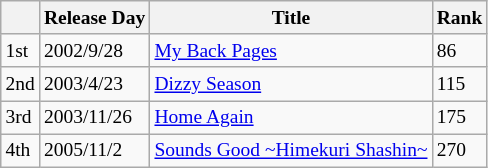<table class=wikitable style="font-size:small">
<tr>
<th></th>
<th>Release Day</th>
<th>Title</th>
<th>Rank</th>
</tr>
<tr>
<td>1st</td>
<td>2002/9/28</td>
<td><a href='#'>My Back Pages</a></td>
<td>86</td>
</tr>
<tr>
<td>2nd</td>
<td>2003/4/23</td>
<td><a href='#'>Dizzy Season</a></td>
<td>115</td>
</tr>
<tr>
<td>3rd</td>
<td>2003/11/26</td>
<td><a href='#'>Home Again</a></td>
<td>175</td>
</tr>
<tr>
<td>4th</td>
<td>2005/11/2</td>
<td><a href='#'>Sounds Good ~Himekuri Shashin~</a></td>
<td>270</td>
</tr>
</table>
